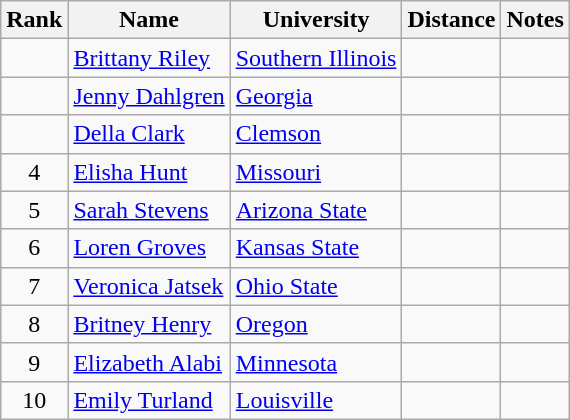<table class="wikitable sortable" style="text-align:center">
<tr>
<th>Rank</th>
<th>Name</th>
<th>University</th>
<th>Distance</th>
<th>Notes</th>
</tr>
<tr>
<td></td>
<td align=left><a href='#'>Brittany Riley</a></td>
<td align=left><a href='#'>Southern Illinois</a></td>
<td></td>
<td></td>
</tr>
<tr>
<td></td>
<td align=left><a href='#'>Jenny Dahlgren</a> </td>
<td align=left><a href='#'>Georgia</a></td>
<td></td>
<td></td>
</tr>
<tr>
<td></td>
<td align=left><a href='#'>Della Clark</a></td>
<td align="left"><a href='#'>Clemson</a></td>
<td></td>
<td></td>
</tr>
<tr>
<td>4</td>
<td align=left><a href='#'>Elisha Hunt</a></td>
<td align="left"><a href='#'>Missouri</a></td>
<td></td>
<td></td>
</tr>
<tr>
<td>5</td>
<td align=left><a href='#'>Sarah Stevens</a></td>
<td align="left"><a href='#'>Arizona State</a></td>
<td></td>
<td></td>
</tr>
<tr>
<td>6</td>
<td align=left><a href='#'>Loren Groves</a></td>
<td align="left"><a href='#'>Kansas State</a></td>
<td></td>
<td></td>
</tr>
<tr>
<td>7</td>
<td align=left><a href='#'>Veronica Jatsek</a></td>
<td align="left"><a href='#'>Ohio State</a></td>
<td></td>
<td></td>
</tr>
<tr>
<td>8</td>
<td align=left><a href='#'>Britney Henry</a></td>
<td align="left"><a href='#'>Oregon</a></td>
<td></td>
<td></td>
</tr>
<tr>
<td>9</td>
<td align=left><a href='#'>Elizabeth Alabi</a></td>
<td align="left"><a href='#'>Minnesota</a></td>
<td></td>
<td></td>
</tr>
<tr>
<td>10</td>
<td align=left><a href='#'>Emily Turland</a></td>
<td align="left"><a href='#'>Louisville</a></td>
<td></td>
<td></td>
</tr>
</table>
